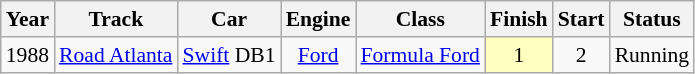<table class="wikitable" style="text-align:center; font-size:90%">
<tr>
<th>Year</th>
<th>Track</th>
<th>Car</th>
<th>Engine</th>
<th>Class</th>
<th>Finish</th>
<th>Start</th>
<th>Status</th>
</tr>
<tr>
<td>1988</td>
<td><a href='#'>Road Atlanta</a></td>
<td><a href='#'>Swift</a> DB1</td>
<td><a href='#'>Ford</a></td>
<td><a href='#'>Formula Ford</a></td>
<td style="background:#FFFFBF;">1</td>
<td>2</td>
<td>Running</td>
</tr>
</table>
